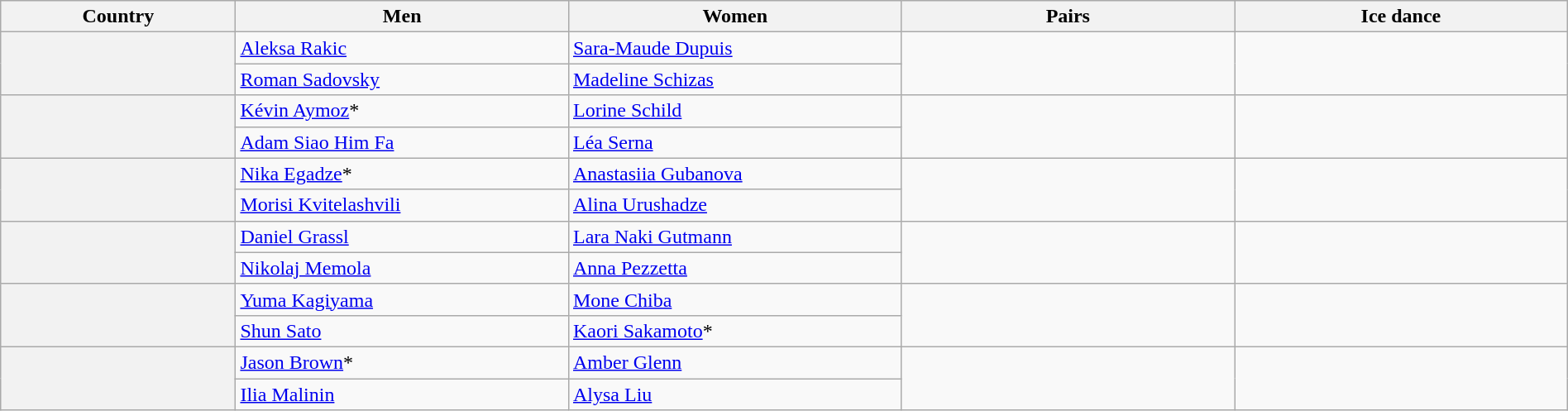<table class="wikitable unsortable" style="text-align:left; width:100%">
<tr>
<th scope="col" style="width:15%">Country</th>
<th scope="col" style="width:21.25%">Men</th>
<th scope="col" style="width:21.25%">Women</th>
<th scope="col" style="width:21.25%">Pairs</th>
<th scope="col" style="width:21.25%">Ice dance</th>
</tr>
<tr>
<th rowspan="2" scope="row" style="text-align:left"></th>
<td><a href='#'>Aleksa Rakic</a></td>
<td><a href='#'>Sara-Maude Dupuis</a></td>
<td rowspan="2"></td>
<td rowspan="2"></td>
</tr>
<tr>
<td><a href='#'>Roman Sadovsky</a></td>
<td><a href='#'>Madeline Schizas</a></td>
</tr>
<tr>
<th rowspan="2" scope="row" style="text-align:left"></th>
<td><a href='#'>Kévin Aymoz</a>*</td>
<td><a href='#'>Lorine Schild</a></td>
<td rowspan="2"></td>
<td rowspan="2"></td>
</tr>
<tr>
<td><a href='#'>Adam Siao Him Fa</a></td>
<td><a href='#'>Léa Serna</a></td>
</tr>
<tr>
<th rowspan="2" scope="row" style="text-align:left"></th>
<td><a href='#'>Nika Egadze</a>*</td>
<td><a href='#'>Anastasiia Gubanova</a></td>
<td rowspan="2"></td>
<td rowspan="2"></td>
</tr>
<tr>
<td><a href='#'>Morisi Kvitelashvili</a></td>
<td><a href='#'>Alina Urushadze</a></td>
</tr>
<tr>
<th rowspan="2" scope="row" style="text-align:left"></th>
<td><a href='#'>Daniel Grassl</a></td>
<td><a href='#'>Lara Naki Gutmann</a></td>
<td rowspan="2"></td>
<td rowspan="2"></td>
</tr>
<tr>
<td><a href='#'>Nikolaj Memola</a></td>
<td><a href='#'>Anna Pezzetta</a></td>
</tr>
<tr>
<th rowspan="2" scope="row" style="text-align:left"></th>
<td><a href='#'>Yuma Kagiyama</a></td>
<td><a href='#'>Mone Chiba</a></td>
<td rowspan="2"></td>
<td rowspan="2"></td>
</tr>
<tr>
<td><a href='#'>Shun Sato</a></td>
<td><a href='#'>Kaori Sakamoto</a>*</td>
</tr>
<tr>
<th rowspan="2" scope="row" style="text-align:left"></th>
<td><a href='#'>Jason Brown</a>*</td>
<td><a href='#'>Amber Glenn</a></td>
<td rowspan="2"></td>
<td rowspan="2"></td>
</tr>
<tr>
<td><a href='#'>Ilia Malinin</a></td>
<td><a href='#'>Alysa Liu</a></td>
</tr>
</table>
